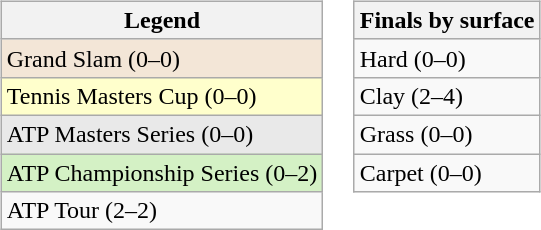<table>
<tr valign=top>
<td><br><table class="wikitable sortable mw-collapsible mw-collapsed">
<tr bgcolor="#eeeeee">
<th>Legend</th>
</tr>
<tr style="background:#f3e6d7;">
<td>Grand Slam (0–0)</td>
</tr>
<tr style="background:#ffc;">
<td>Tennis Masters Cup (0–0)</td>
</tr>
<tr style="background:#e9e9e9;">
<td>ATP Masters Series (0–0)</td>
</tr>
<tr style="background:#d4f1c5;">
<td>ATP Championship Series (0–2)</td>
</tr>
<tr>
<td>ATP Tour (2–2)</td>
</tr>
</table>
</td>
<td><br><table class="wikitable sortable mw-collapsible mw-collapsed">
<tr bgcolor="#eeeeee">
<th>Finals by surface</th>
</tr>
<tr>
<td>Hard (0–0)</td>
</tr>
<tr>
<td>Clay (2–4)</td>
</tr>
<tr>
<td>Grass (0–0)</td>
</tr>
<tr>
<td>Carpet (0–0)</td>
</tr>
</table>
</td>
</tr>
</table>
